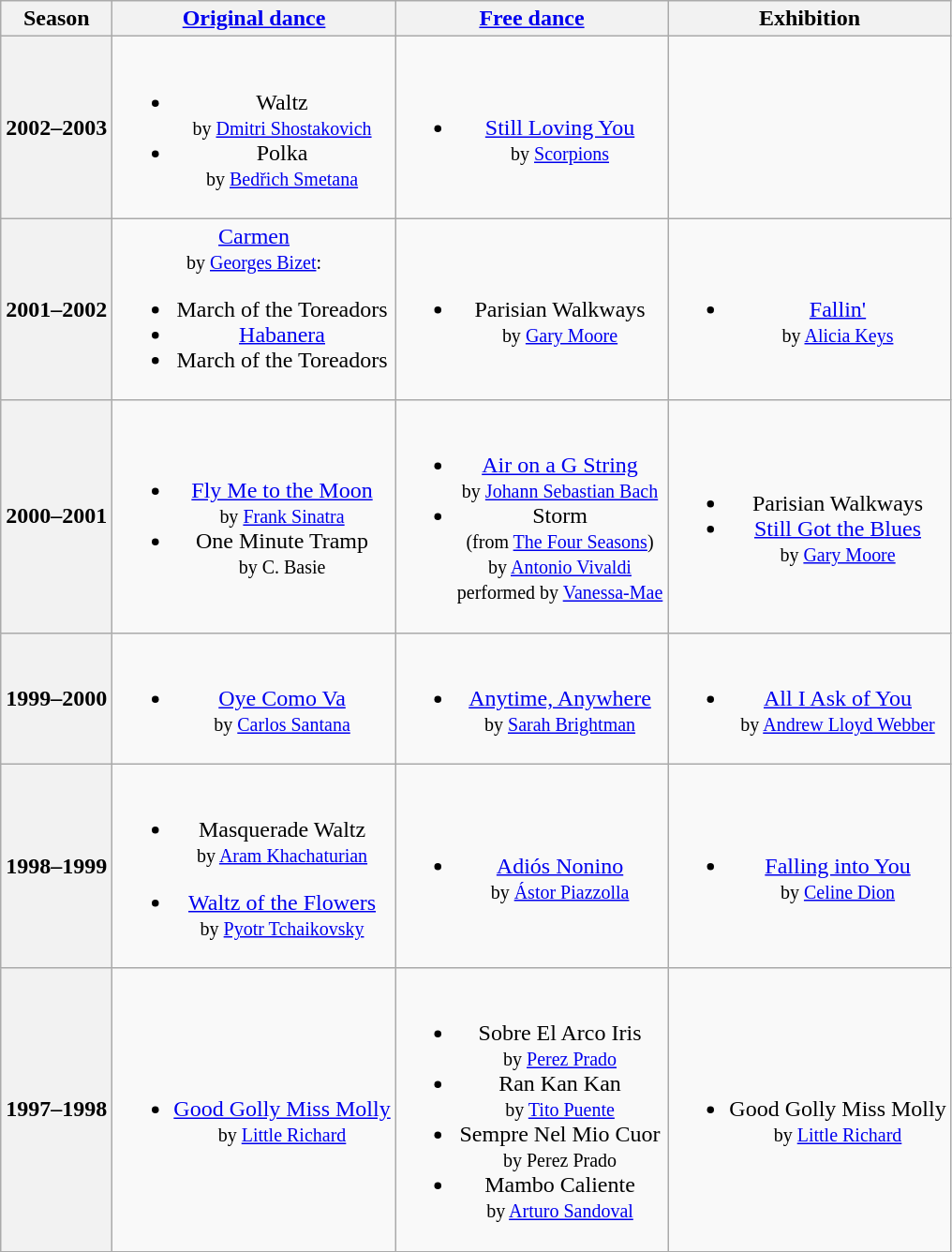<table class="wikitable" style="text-align:center">
<tr>
<th>Season</th>
<th><a href='#'>Original dance</a></th>
<th><a href='#'>Free dance</a></th>
<th>Exhibition</th>
</tr>
<tr>
<th>2002–2003 <br></th>
<td><br><ul><li>Waltz <br><small> by <a href='#'>Dmitri Shostakovich</a> </small></li><li>Polka <br><small> by <a href='#'>Bedřich Smetana</a> </small></li></ul></td>
<td><br><ul><li><a href='#'>Still Loving You</a> <br><small> by <a href='#'>Scorpions</a> </small></li></ul></td>
<td></td>
</tr>
<tr>
<th>2001–2002 <br></th>
<td><a href='#'>Carmen</a> <br><small> by <a href='#'>Georges Bizet</a>: </small><br><ul><li>March of the Toreadors</li><li><a href='#'>Habanera</a></li><li>March of the Toreadors</li></ul></td>
<td><br><ul><li>Parisian Walkways <br><small> by <a href='#'>Gary Moore</a> </small></li></ul></td>
<td><br><ul><li><a href='#'>Fallin'</a> <br><small> by <a href='#'>Alicia Keys</a> </small></li></ul></td>
</tr>
<tr>
<th>2000–2001 <br></th>
<td><br><ul><li><a href='#'>Fly Me to the Moon</a> <br><small> by <a href='#'>Frank Sinatra</a> </small></li><li>One Minute Tramp <br><small> by C. Basie </small></li></ul></td>
<td><br><ul><li><a href='#'>Air on a G String</a> <br><small> by <a href='#'>Johann Sebastian Bach</a> </small></li><li>Storm <br><small> (from <a href='#'>The Four Seasons</a>) <br> by <a href='#'>Antonio Vivaldi</a> <br> performed by <a href='#'>Vanessa-Mae</a> </small></li></ul></td>
<td><br><ul><li>Parisian Walkways</li><li><a href='#'>Still Got the Blues</a> <br><small> by <a href='#'>Gary Moore</a> </small></li></ul></td>
</tr>
<tr>
<th>1999–2000</th>
<td><br><ul><li><a href='#'>Oye Como Va</a> <br><small> by <a href='#'>Carlos Santana</a> </small></li></ul></td>
<td><br><ul><li><a href='#'>Anytime, Anywhere</a> <br><small> by <a href='#'>Sarah Brightman</a> </small></li></ul></td>
<td><br><ul><li><a href='#'>All I Ask of You</a> <br><small> by <a href='#'>Andrew Lloyd Webber</a> </small></li></ul></td>
</tr>
<tr>
<th>1998–1999 <br></th>
<td><br><ul><li>Masquerade Waltz <br><small> by <a href='#'>Aram Khachaturian</a> </small></li></ul><ul><li><a href='#'>Waltz of the Flowers</a> <br><small> by <a href='#'>Pyotr Tchaikovsky</a> </small></li></ul></td>
<td><br><ul><li><a href='#'>Adiós Nonino</a> <br><small> by <a href='#'>Ástor Piazzolla</a> </small></li></ul></td>
<td><br><ul><li><a href='#'>Falling into You</a> <br><small> by <a href='#'>Celine Dion</a> </small></li></ul></td>
</tr>
<tr>
<th>1997–1998</th>
<td><br><ul><li><a href='#'>Good Golly Miss Molly</a> <br><small> by <a href='#'>Little Richard</a> </small></li></ul></td>
<td><br><ul><li>Sobre El Arco Iris <br><small> by <a href='#'>Perez Prado</a> </small></li><li>Ran Kan Kan <br><small> by <a href='#'>Tito Puente</a> </small></li><li>Sempre Nel Mio Cuor <br><small> by Perez Prado </small></li><li>Mambo Caliente <br><small> by <a href='#'>Arturo Sandoval</a> </small></li></ul></td>
<td><br><ul><li>Good Golly Miss Molly <br><small> by <a href='#'>Little Richard</a> </small></li></ul></td>
</tr>
</table>
